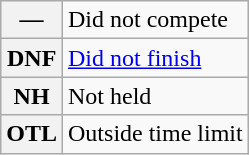<table class="wikitable">
<tr>
<th scope="row">—</th>
<td>Did not compete</td>
</tr>
<tr>
<th scope="row">DNF</th>
<td><a href='#'>Did not finish</a></td>
</tr>
<tr>
<th scope="row">NH</th>
<td>Not held</td>
</tr>
<tr>
<th scope="row">OTL</th>
<td>Outside time limit</td>
</tr>
</table>
